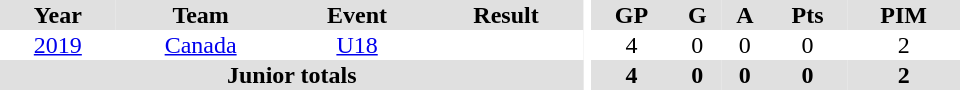<table border="0" cellpadding="1" cellspacing="0" ID="Table3" style="text-align:center; width:40em">
<tr ALIGN="center" bgcolor="#e0e0e0">
<th>Year</th>
<th>Team</th>
<th>Event</th>
<th>Result</th>
<th rowspan="99" bgcolor="#ffffff"></th>
<th>GP</th>
<th>G</th>
<th>A</th>
<th>Pts</th>
<th>PIM</th>
</tr>
<tr>
<td><a href='#'>2019</a></td>
<td><a href='#'>Canada</a></td>
<td><a href='#'>U18</a></td>
<td></td>
<td>4</td>
<td>0</td>
<td>0</td>
<td>0</td>
<td>2</td>
</tr>
<tr bgcolor="#e0e0e0">
<th colspan="4">Junior totals</th>
<th>4</th>
<th>0</th>
<th>0</th>
<th>0</th>
<th>2</th>
</tr>
</table>
